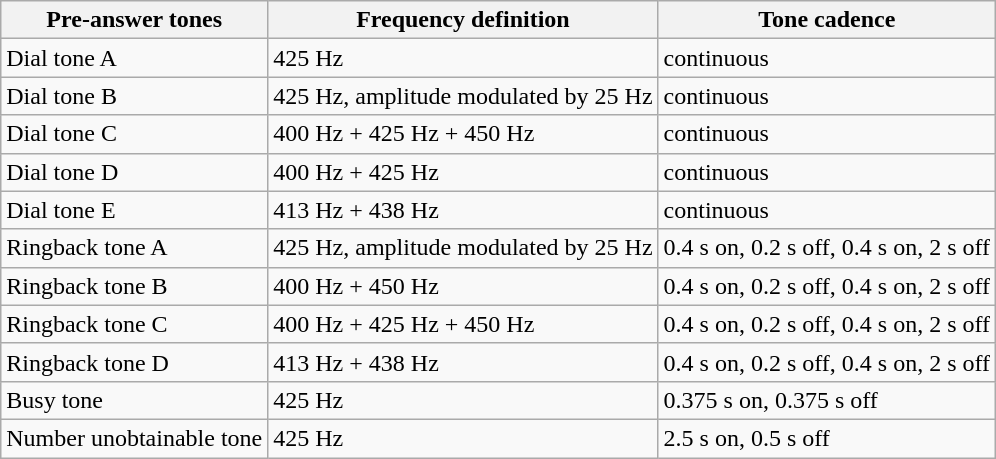<table class="wikitable">
<tr>
<th>Pre-answer tones</th>
<th>Frequency definition</th>
<th>Tone cadence</th>
</tr>
<tr>
<td>Dial tone A</td>
<td>425 Hz</td>
<td>continuous</td>
</tr>
<tr>
<td>Dial tone B</td>
<td>425 Hz, amplitude modulated by 25 Hz</td>
<td>continuous</td>
</tr>
<tr>
<td>Dial tone C</td>
<td>400 Hz + 425 Hz + 450 Hz</td>
<td>continuous</td>
</tr>
<tr>
<td>Dial tone D</td>
<td>400 Hz + 425 Hz</td>
<td>continuous</td>
</tr>
<tr>
<td>Dial tone E</td>
<td>413 Hz + 438 Hz</td>
<td>continuous</td>
</tr>
<tr>
<td>Ringback tone A</td>
<td>425 Hz, amplitude modulated by 25 Hz</td>
<td>0.4 s on, 0.2 s off, 0.4 s on, 2 s off</td>
</tr>
<tr>
<td>Ringback tone B</td>
<td>400 Hz + 450 Hz</td>
<td>0.4 s on, 0.2 s off, 0.4 s on, 2 s off</td>
</tr>
<tr>
<td>Ringback tone C</td>
<td>400 Hz + 425 Hz + 450 Hz</td>
<td>0.4 s on, 0.2 s off, 0.4 s on, 2 s off</td>
</tr>
<tr>
<td>Ringback tone D</td>
<td>413 Hz + 438 Hz</td>
<td>0.4 s on, 0.2 s off, 0.4 s on, 2 s off</td>
</tr>
<tr>
<td>Busy tone</td>
<td>425 Hz</td>
<td>0.375 s on, 0.375 s off</td>
</tr>
<tr>
<td>Number unobtainable tone</td>
<td>425 Hz</td>
<td>2.5 s on, 0.5 s off</td>
</tr>
</table>
